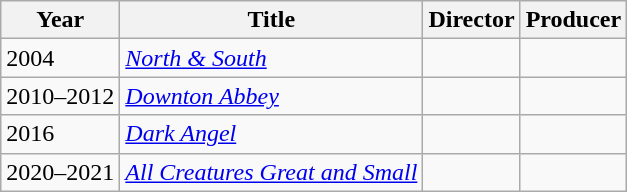<table class="wikitable">
<tr>
<th>Year</th>
<th>Title</th>
<th>Director</th>
<th>Producer</th>
</tr>
<tr>
<td>2004</td>
<td><em><a href='#'>North & South</a></em></td>
<td></td>
<td></td>
</tr>
<tr>
<td>2010–2012</td>
<td><em><a href='#'>Downton Abbey</a></em></td>
<td></td>
<td></td>
</tr>
<tr>
<td>2016</td>
<td><em><a href='#'>Dark Angel</a></em></td>
<td></td>
<td></td>
</tr>
<tr>
<td>2020–2021</td>
<td><em><a href='#'>All Creatures Great and Small</a></em></td>
<td></td>
<td></td>
</tr>
</table>
